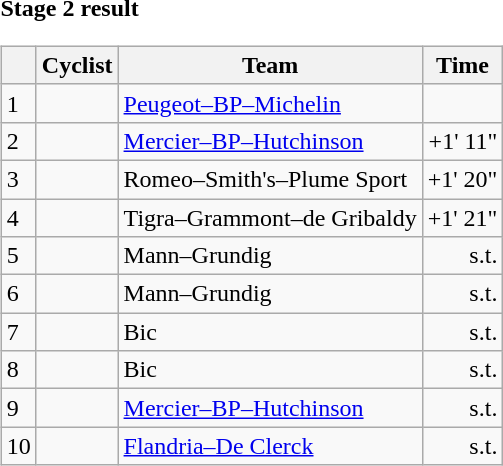<table>
<tr>
<td><strong>Stage 2 result</strong><br><table class="wikitable">
<tr>
<th></th>
<th>Cyclist</th>
<th>Team</th>
<th>Time</th>
</tr>
<tr>
<td>1</td>
<td></td>
<td><a href='#'>Peugeot–BP–Michelin</a></td>
<td align="right"></td>
</tr>
<tr>
<td>2</td>
<td></td>
<td><a href='#'>Mercier–BP–Hutchinson</a></td>
<td align="right">+1' 11"</td>
</tr>
<tr>
<td>3</td>
<td></td>
<td>Romeo–Smith's–Plume Sport</td>
<td align="right">+1' 20"</td>
</tr>
<tr>
<td>4</td>
<td></td>
<td>Tigra–Grammont–de Gribaldy</td>
<td align="right">+1' 21"</td>
</tr>
<tr>
<td>5</td>
<td></td>
<td>Mann–Grundig</td>
<td align="right">s.t.</td>
</tr>
<tr>
<td>6</td>
<td></td>
<td>Mann–Grundig</td>
<td align="right">s.t.</td>
</tr>
<tr>
<td>7</td>
<td></td>
<td>Bic</td>
<td align="right">s.t.</td>
</tr>
<tr>
<td>8</td>
<td></td>
<td>Bic</td>
<td align="right">s.t.</td>
</tr>
<tr>
<td>9</td>
<td></td>
<td><a href='#'>Mercier–BP–Hutchinson</a></td>
<td align="right">s.t.</td>
</tr>
<tr>
<td>10</td>
<td></td>
<td><a href='#'>Flandria–De Clerck</a></td>
<td align="right">s.t.</td>
</tr>
</table>
</td>
</tr>
</table>
